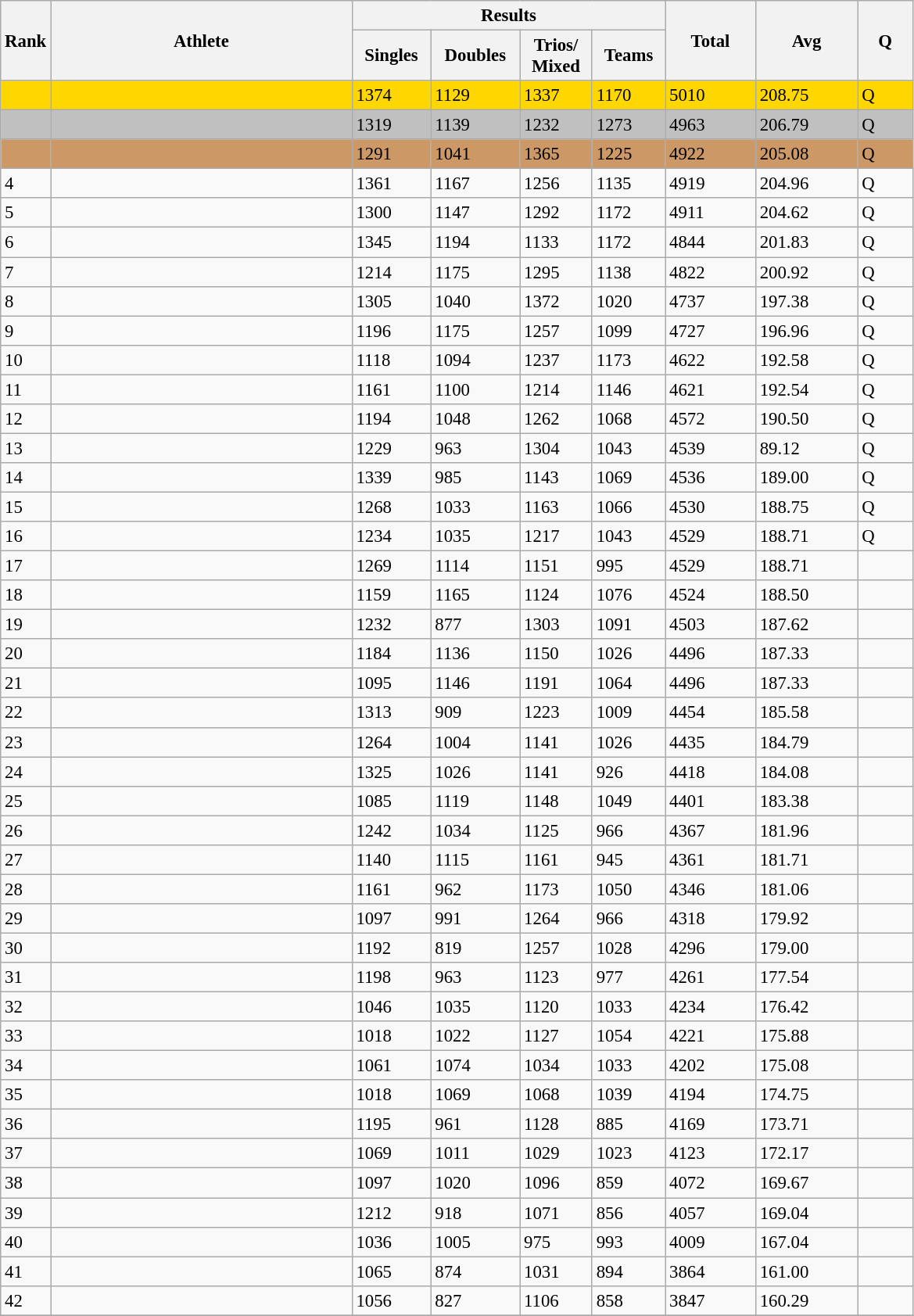<table class="wikitable" style="font-size:95%" style="width:35em;" style="text-align:center">
<tr>
<th rowspan=2>Rank</th>
<th rowspan=2 width=250>Athlete</th>
<th colspan=4 width=260>Results</th>
<th rowspan=2 width=70>Total</th>
<th rowspan=2 width=80>Avg</th>
<th rowspan=2 width=40>Q</th>
</tr>
<tr>
<th>Singles</th>
<th>Doubles</th>
<th>Trios/<br>Mixed</th>
<th>Teams</th>
</tr>
<tr bgcolor=gold>
<td></td>
<td align=left></td>
<td>1374</td>
<td>1129</td>
<td>1337</td>
<td>1170</td>
<td>5010</td>
<td>208.75</td>
<td>Q</td>
</tr>
<tr bgcolor=silver>
<td></td>
<td align=left></td>
<td>1319</td>
<td>1139</td>
<td>1232</td>
<td>1273</td>
<td>4963</td>
<td>206.79</td>
<td>Q</td>
</tr>
<tr bgcolor=cc9966>
<td></td>
<td align=left></td>
<td>1291</td>
<td>1041</td>
<td>1365</td>
<td>1225</td>
<td>4922</td>
<td>205.08</td>
<td>Q</td>
</tr>
<tr>
<td>4</td>
<td align=left></td>
<td>1361</td>
<td>1167</td>
<td>1256</td>
<td>1135</td>
<td>4919</td>
<td>204.96</td>
<td>Q</td>
</tr>
<tr>
<td>5</td>
<td align=left></td>
<td>1300</td>
<td>1147</td>
<td>1292</td>
<td>1172</td>
<td>4911</td>
<td>204.62</td>
<td>Q</td>
</tr>
<tr>
<td>6</td>
<td align=left></td>
<td>1345</td>
<td>1194</td>
<td>1133</td>
<td>1172</td>
<td>4844</td>
<td>201.83</td>
<td>Q</td>
</tr>
<tr>
<td>7</td>
<td align=left></td>
<td>1214</td>
<td>1175</td>
<td>1295</td>
<td>1138</td>
<td>4822</td>
<td>200.92</td>
<td>Q</td>
</tr>
<tr>
<td>8</td>
<td align=left></td>
<td>1305</td>
<td>1040</td>
<td>1372</td>
<td>1020</td>
<td>4737</td>
<td>197.38</td>
<td>Q</td>
</tr>
<tr>
<td>9</td>
<td align=left></td>
<td>1196</td>
<td>1175</td>
<td>1257</td>
<td>1099</td>
<td>4727</td>
<td>196.96</td>
<td>Q</td>
</tr>
<tr>
<td>10</td>
<td align=left></td>
<td>1118</td>
<td>1094</td>
<td>1237</td>
<td>1173</td>
<td>4622</td>
<td>192.58</td>
<td>Q</td>
</tr>
<tr>
<td>11</td>
<td align=left></td>
<td>1161</td>
<td>1100</td>
<td>1214</td>
<td>1146</td>
<td>4621</td>
<td>192.54</td>
<td>Q</td>
</tr>
<tr>
<td>12</td>
<td align=left></td>
<td>1194</td>
<td>1048</td>
<td>1262</td>
<td>1068</td>
<td>4572</td>
<td>190.50</td>
<td>Q</td>
</tr>
<tr>
<td>13</td>
<td align=left></td>
<td>1229</td>
<td>963</td>
<td>1304</td>
<td>1043</td>
<td>4539</td>
<td>89.12</td>
<td>Q</td>
</tr>
<tr>
<td>14</td>
<td align=left></td>
<td>1339</td>
<td>985</td>
<td>1143</td>
<td>1069</td>
<td>4536</td>
<td>189.00</td>
<td>Q</td>
</tr>
<tr>
<td>15</td>
<td align=left></td>
<td>1268</td>
<td>1033</td>
<td>1163</td>
<td>1066</td>
<td>4530</td>
<td>188.75</td>
<td>Q</td>
</tr>
<tr>
<td>16</td>
<td align=left></td>
<td>1234</td>
<td>1035</td>
<td>1217</td>
<td>1043</td>
<td>4529</td>
<td>188.71</td>
<td>Q</td>
</tr>
<tr>
<td>17</td>
<td align=left></td>
<td>1269</td>
<td>1114</td>
<td>1151</td>
<td>995</td>
<td>4529</td>
<td>188.71</td>
<td></td>
</tr>
<tr>
<td>18</td>
<td align=left></td>
<td>1159</td>
<td>1165</td>
<td>1124</td>
<td>1076</td>
<td>4524</td>
<td>188.50</td>
<td></td>
</tr>
<tr>
<td>19</td>
<td align=left></td>
<td>1232</td>
<td>877</td>
<td>1303</td>
<td>1091</td>
<td>4503</td>
<td>187.62</td>
<td></td>
</tr>
<tr>
<td>20</td>
<td align=left></td>
<td>1184</td>
<td>1136</td>
<td>1150</td>
<td>1026</td>
<td>4496</td>
<td>187.33</td>
<td></td>
</tr>
<tr>
<td>21</td>
<td align=left></td>
<td>1095</td>
<td>1146</td>
<td>1191</td>
<td>1064</td>
<td>4496</td>
<td>187.33</td>
<td></td>
</tr>
<tr>
<td>22</td>
<td align=left></td>
<td>1313</td>
<td>909</td>
<td>1223</td>
<td>1009</td>
<td>4454</td>
<td>185.58</td>
<td></td>
</tr>
<tr>
<td>23</td>
<td align=left></td>
<td>1264</td>
<td>1004</td>
<td>1141</td>
<td>1026</td>
<td>4435</td>
<td>184.79</td>
<td></td>
</tr>
<tr>
<td>24</td>
<td align=left></td>
<td>1325</td>
<td>1026</td>
<td>1141</td>
<td>926</td>
<td>4418</td>
<td>184.08</td>
<td></td>
</tr>
<tr>
<td>25</td>
<td align=left></td>
<td>1085</td>
<td>1119</td>
<td>1148</td>
<td>1049</td>
<td>4401</td>
<td>183.38</td>
<td></td>
</tr>
<tr>
<td>26</td>
<td align=left></td>
<td>1242</td>
<td>1034</td>
<td>1125</td>
<td>966</td>
<td>4367</td>
<td>181.96</td>
<td></td>
</tr>
<tr>
<td>27</td>
<td align=left></td>
<td>1140</td>
<td>1115</td>
<td>1161</td>
<td>945</td>
<td>4361</td>
<td>181.71</td>
<td></td>
</tr>
<tr>
<td>28</td>
<td align=left></td>
<td>1161</td>
<td>962</td>
<td>1173</td>
<td>1050</td>
<td>4346</td>
<td>181.06</td>
<td></td>
</tr>
<tr>
<td>29</td>
<td align=left></td>
<td>1097</td>
<td>991</td>
<td>1264</td>
<td>966</td>
<td>4318</td>
<td>179.92</td>
<td></td>
</tr>
<tr>
<td>30</td>
<td align=left></td>
<td>1192</td>
<td>819</td>
<td>1257</td>
<td>1028</td>
<td>4296</td>
<td>179.00</td>
<td></td>
</tr>
<tr>
<td>31</td>
<td align=left></td>
<td>1198</td>
<td>963</td>
<td>1123</td>
<td>977</td>
<td>4261</td>
<td>177.54</td>
<td></td>
</tr>
<tr>
<td>32</td>
<td align=left></td>
<td>1046</td>
<td>1035</td>
<td>1120</td>
<td>1033</td>
<td>4234</td>
<td>176.42</td>
<td></td>
</tr>
<tr>
<td>33</td>
<td align=left></td>
<td>1018</td>
<td>1022</td>
<td>1127</td>
<td>1054</td>
<td>4221</td>
<td>175.88</td>
<td></td>
</tr>
<tr>
<td>34</td>
<td align=left></td>
<td>1061</td>
<td>1074</td>
<td>1034</td>
<td>1033</td>
<td>4202</td>
<td>175.08</td>
<td></td>
</tr>
<tr>
<td>35</td>
<td align=left></td>
<td>1018</td>
<td>1069</td>
<td>1068</td>
<td>1039</td>
<td>4194</td>
<td>174.75</td>
<td></td>
</tr>
<tr>
<td>36</td>
<td align=left></td>
<td>1195</td>
<td>961</td>
<td>1128</td>
<td>885</td>
<td>4169</td>
<td>173.71</td>
<td></td>
</tr>
<tr>
<td>37</td>
<td align=left></td>
<td>1069</td>
<td>1011</td>
<td>1029</td>
<td>1023</td>
<td>4123</td>
<td>172.17</td>
<td></td>
</tr>
<tr>
<td>38</td>
<td align=left></td>
<td>1097</td>
<td>1020</td>
<td>1096</td>
<td>859</td>
<td>4072</td>
<td>169.67</td>
<td></td>
</tr>
<tr>
<td>39</td>
<td align=left></td>
<td>1212</td>
<td>918</td>
<td>1071</td>
<td>856</td>
<td>4057</td>
<td>169.04</td>
<td></td>
</tr>
<tr>
<td>40</td>
<td align=left></td>
<td>1036</td>
<td>1005</td>
<td>975</td>
<td>993</td>
<td>4009</td>
<td>167.04</td>
<td></td>
</tr>
<tr>
<td>41</td>
<td align=left></td>
<td>1065</td>
<td>874</td>
<td>1031</td>
<td>894</td>
<td>3864</td>
<td>161.00</td>
<td></td>
</tr>
<tr>
<td>42</td>
<td align=left></td>
<td>1056</td>
<td>827</td>
<td>1106</td>
<td>858</td>
<td>3847</td>
<td>160.29</td>
<td></td>
</tr>
<tr>
</tr>
</table>
